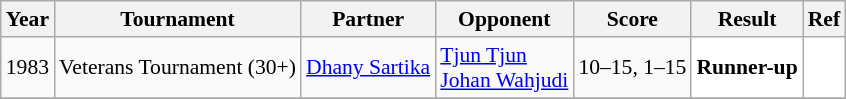<table class="sortable wikitable" style="font-size: 90%;">
<tr>
<th>Year</th>
<th>Tournament</th>
<th>Partner</th>
<th>Opponent</th>
<th>Score</th>
<th>Result</th>
<th>Ref</th>
</tr>
<tr>
<td align="center">1983</td>
<td align="left">Veterans Tournament (30+)</td>
<td align="left"> <a href='#'>Dhany Sartika</a></td>
<td align="left"> <a href='#'>Tjun Tjun</a><br> <a href='#'>Johan Wahjudi</a></td>
<td align="left">10–15, 1–15</td>
<td style="text-align:left; background:white"> <strong>Runner-up</strong></td>
<td style="text-align:center; background:white"></td>
</tr>
<tr>
</tr>
</table>
